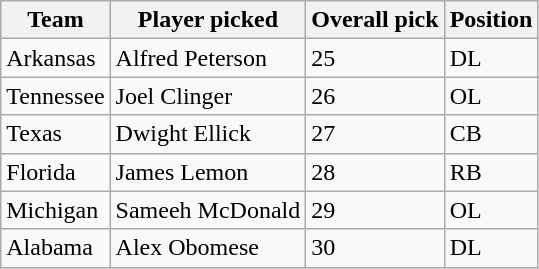<table class="wikitable">
<tr>
<th>Team</th>
<th>Player picked</th>
<th>Overall pick</th>
<th>Position</th>
</tr>
<tr>
<td>Arkansas</td>
<td>Alfred Peterson</td>
<td>25</td>
<td>DL</td>
</tr>
<tr>
<td>Tennessee</td>
<td>Joel Clinger</td>
<td>26</td>
<td>OL</td>
</tr>
<tr>
<td>Texas</td>
<td>Dwight Ellick</td>
<td>27</td>
<td>CB</td>
</tr>
<tr>
<td>Florida</td>
<td>James Lemon</td>
<td>28</td>
<td>RB</td>
</tr>
<tr>
<td>Michigan</td>
<td>Sameeh McDonald</td>
<td>29</td>
<td>OL</td>
</tr>
<tr>
<td>Alabama</td>
<td>Alex Obomese</td>
<td>30</td>
<td>DL</td>
</tr>
</table>
